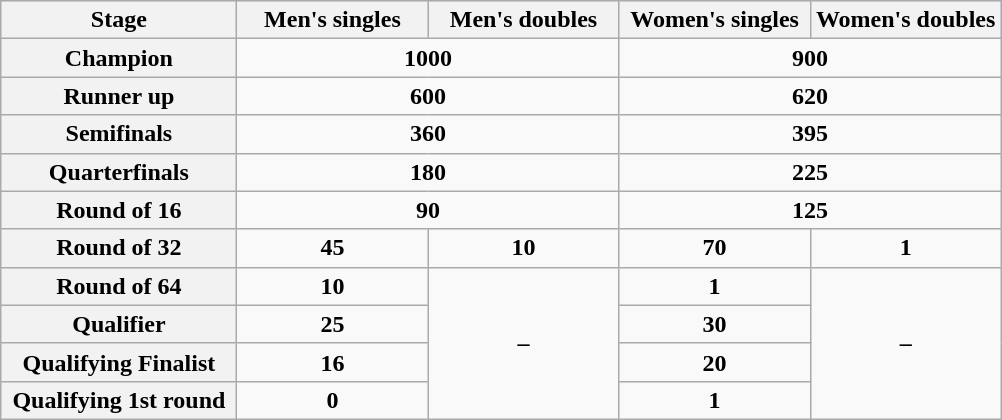<table class="wikitable" style="margin: 1em auto;">
<tr style="background:#d1e4fd;">
<th style="width:150px;">Stage</th>
<th style="width:120px;">Men's singles</th>
<th style="width:120px;">Men's doubles</th>
<th style="width:120px;">Women's singles</th>
<th style="width:120px;">Women's doubles</th>
</tr>
<tr style="text-align:center;">
<th>Champion</th>
<td colspan=2><strong>1000</strong></td>
<td colspan=2><strong>900</strong></td>
</tr>
<tr style="text-align:center;">
<th>Runner up</th>
<td colspan=2><strong>600</strong></td>
<td colspan=2><strong>620</strong></td>
</tr>
<tr style="text-align:center;">
<th>Semifinals</th>
<td colspan=2><strong>360</strong></td>
<td colspan=2><strong>395</strong></td>
</tr>
<tr style="text-align:center;">
<th>Quarterfinals</th>
<td colspan=2><strong>180</strong></td>
<td colspan=2><strong>225</strong></td>
</tr>
<tr style="text-align:center;">
<th>Round of 16</th>
<td colspan=2><strong>90</strong></td>
<td colspan=2><strong>125</strong></td>
</tr>
<tr style="text-align:center;">
<th>Round of 32</th>
<td><strong>45</strong></td>
<td><strong>10</strong></td>
<td><strong>70</strong></td>
<td><strong>1</strong></td>
</tr>
<tr style="text-align:center;">
<th>Round of 64</th>
<td><strong>10</strong></td>
<td rowspan=4><strong>–</strong></td>
<td><strong>1</strong></td>
<td rowspan=4><strong>–</strong></td>
</tr>
<tr style="text-align:center;">
<th>Qualifier</th>
<td><strong>25</strong></td>
<td><strong>30</strong></td>
</tr>
<tr style="text-align:center;">
<th>Qualifying Finalist</th>
<td><strong>16</strong></td>
<td><strong>20</strong></td>
</tr>
<tr style="text-align:center;">
<th>Qualifying 1st round</th>
<td><strong>0</strong></td>
<td><strong>1</strong></td>
</tr>
</table>
